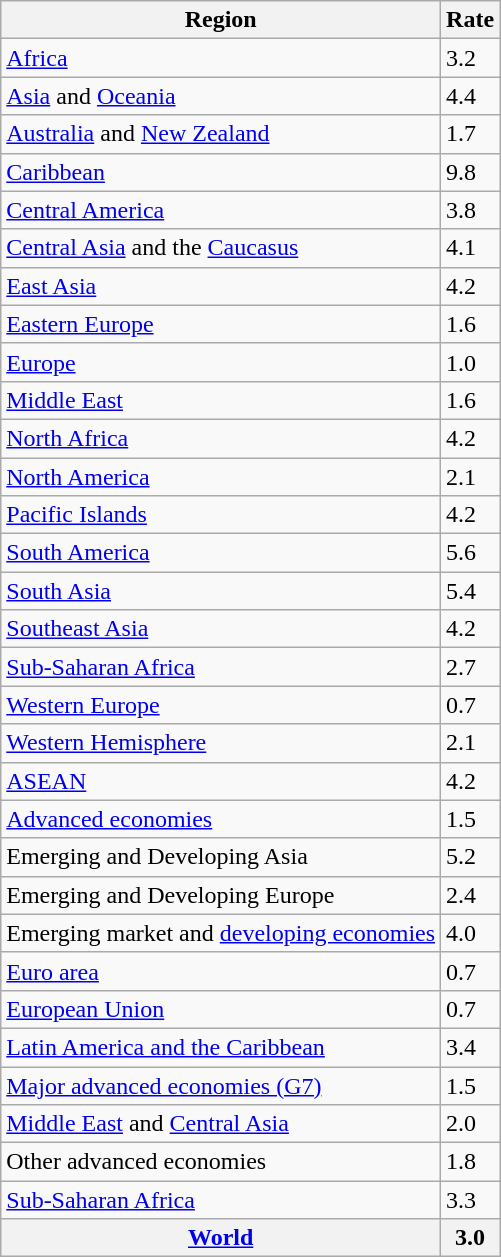<table class="wikitable sortable static-row-numbers static-row-header-text" col1left col2right">
<tr>
<th>Region</th>
<th>Rate</th>
</tr>
<tr>
<td><a href='#'>Africa</a></td>
<td>3.2</td>
</tr>
<tr>
<td><a href='#'>Asia</a> and <a href='#'>Oceania</a></td>
<td>4.4</td>
</tr>
<tr>
<td><a href='#'>Australia</a> and <a href='#'>New Zealand</a></td>
<td>1.7</td>
</tr>
<tr>
<td><a href='#'>Caribbean</a></td>
<td>9.8</td>
</tr>
<tr>
<td><a href='#'>Central America</a></td>
<td>3.8</td>
</tr>
<tr>
<td><a href='#'>Central Asia</a> and the <a href='#'>Caucasus</a></td>
<td>4.1</td>
</tr>
<tr>
<td><a href='#'>East Asia</a></td>
<td>4.2</td>
</tr>
<tr>
<td><a href='#'>Eastern Europe</a></td>
<td>1.6</td>
</tr>
<tr>
<td><a href='#'>Europe</a></td>
<td>1.0</td>
</tr>
<tr>
<td><a href='#'>Middle East</a></td>
<td>1.6</td>
</tr>
<tr>
<td><a href='#'>North Africa</a></td>
<td>4.2</td>
</tr>
<tr>
<td><a href='#'>North America</a></td>
<td>2.1</td>
</tr>
<tr>
<td><a href='#'>Pacific Islands </a></td>
<td>4.2</td>
</tr>
<tr>
<td><a href='#'>South America</a></td>
<td>5.6</td>
</tr>
<tr>
<td><a href='#'>South Asia</a></td>
<td>5.4</td>
</tr>
<tr>
<td><a href='#'>Southeast Asia</a></td>
<td>4.2</td>
</tr>
<tr>
<td><a href='#'>Sub-Saharan Africa</a></td>
<td>2.7</td>
</tr>
<tr>
<td><a href='#'>Western Europe</a></td>
<td>0.7</td>
</tr>
<tr>
<td><a href='#'>Western Hemisphere</a></td>
<td>2.1</td>
</tr>
<tr>
<td><a href='#'>ASEAN</a></td>
<td>4.2</td>
</tr>
<tr>
<td><a href='#'>Advanced economies</a></td>
<td>1.5</td>
</tr>
<tr>
<td>Emerging and Developing Asia</td>
<td>5.2</td>
</tr>
<tr>
<td>Emerging and Developing Europe</td>
<td>2.4</td>
</tr>
<tr>
<td>Emerging market and <a href='#'>developing economies</a></td>
<td>4.0</td>
</tr>
<tr>
<td><a href='#'>Euro area</a></td>
<td>0.7</td>
</tr>
<tr>
<td><a href='#'>European Union</a></td>
<td>0.7</td>
</tr>
<tr>
<td><a href='#'>Latin America and the Caribbean</a></td>
<td>3.4</td>
</tr>
<tr>
<td><a href='#'>Major advanced economies (G7)</a></td>
<td>1.5</td>
</tr>
<tr>
<td><a href='#'>Middle East</a> and <a href='#'>Central Asia</a></td>
<td>2.0</td>
</tr>
<tr>
<td>Other advanced economies</td>
<td>1.8</td>
</tr>
<tr>
<td><a href='#'>Sub-Saharan Africa</a></td>
<td>3.3</td>
</tr>
<tr>
<th><strong><a href='#'>World</a></strong></th>
<th>3.0</th>
</tr>
</table>
